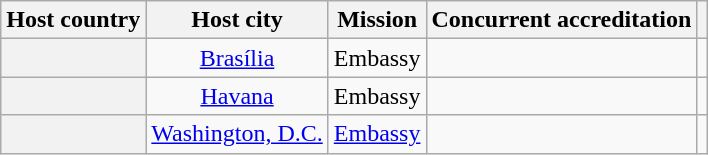<table class="wikitable plainrowheaders" style="text-align:center;">
<tr>
<th scope="col">Host country</th>
<th scope="col">Host city</th>
<th scope="col">Mission</th>
<th scope="col">Concurrent accreditation</th>
<th scope="col"></th>
</tr>
<tr>
<th scope="row"></th>
<td><a href='#'>Brasília</a></td>
<td>Embassy</td>
<td></td>
<td></td>
</tr>
<tr>
<th scope="row"></th>
<td><a href='#'>Havana</a></td>
<td>Embassy</td>
<td></td>
<td></td>
</tr>
<tr>
<th scope="row"></th>
<td><a href='#'>Washington, D.C.</a></td>
<td><a href='#'>Embassy</a></td>
<td></td>
<td></td>
</tr>
</table>
